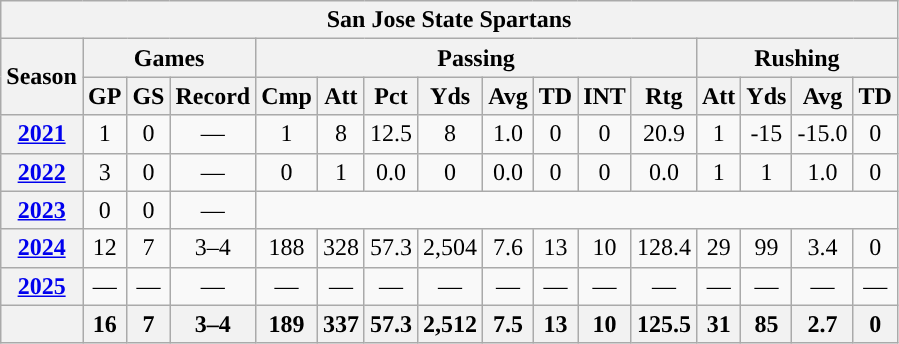<table class="wikitable" style="text-align:center;">
<tr>
<th colspan="16">San Jose State Spartans</th>
</tr>
<tr>
<th rowspan="2">Season</th>
<th colspan="3">Games</th>
<th colspan="8">Passing</th>
<th colspan="4">Rushing</th>
</tr>
<tr>
<th>GP</th>
<th>GS</th>
<th>Record</th>
<th>Cmp</th>
<th>Att</th>
<th>Pct</th>
<th>Yds</th>
<th>Avg</th>
<th>TD</th>
<th>INT</th>
<th>Rtg</th>
<th>Att</th>
<th>Yds</th>
<th>Avg</th>
<th>TD</th>
</tr>
<tr>
<th><a href='#'>2021</a></th>
<td>1</td>
<td>0</td>
<td>—</td>
<td>1</td>
<td>8</td>
<td>12.5</td>
<td>8</td>
<td>1.0</td>
<td>0</td>
<td>0</td>
<td>20.9</td>
<td>1</td>
<td>-15</td>
<td>-15.0</td>
<td>0</td>
</tr>
<tr>
<th><a href='#'>2022</a></th>
<td>3</td>
<td>0</td>
<td>—</td>
<td>0</td>
<td>1</td>
<td>0.0</td>
<td>0</td>
<td>0.0</td>
<td>0</td>
<td>0</td>
<td>0.0</td>
<td>1</td>
<td>1</td>
<td>1.0</td>
<td>0</td>
</tr>
<tr>
<th><a href='#'>2023</a></th>
<td>0</td>
<td>0</td>
<td>—</td>
<td colspan="12"></td>
</tr>
<tr>
<th><a href='#'>2024</a></th>
<td>12</td>
<td>7</td>
<td>3–4</td>
<td>188</td>
<td>328</td>
<td>57.3</td>
<td>2,504</td>
<td>7.6</td>
<td>13</td>
<td>10</td>
<td>128.4</td>
<td>29</td>
<td>99</td>
<td>3.4</td>
<td>0</td>
</tr>
<tr>
<th><a href='#'>2025</a></th>
<td>—</td>
<td>—</td>
<td>—</td>
<td>—</td>
<td>—</td>
<td>—</td>
<td>—</td>
<td>—</td>
<td>—</td>
<td>—</td>
<td>—</td>
<td>—</td>
<td>—</td>
<td>—</td>
<td>—</td>
</tr>
<tr>
<th></th>
<th>16</th>
<th>7</th>
<th>3–4</th>
<th>189</th>
<th>337</th>
<th>57.3</th>
<th>2,512</th>
<th>7.5</th>
<th>13</th>
<th>10</th>
<th>125.5</th>
<th>31</th>
<th>85</th>
<th>2.7</th>
<th>0</th>
</tr>
</table>
